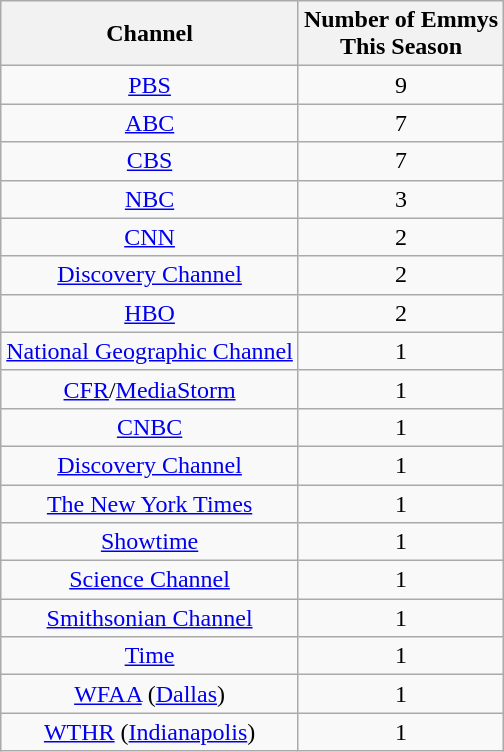<table class="sortable wikitable" style="text-align: center;">
<tr>
<th>Channel</th>
<th>Number of Emmys <br>This Season</th>
</tr>
<tr>
<td><a href='#'>PBS</a></td>
<td>9</td>
</tr>
<tr>
<td><a href='#'>ABC</a></td>
<td>7</td>
</tr>
<tr>
<td><a href='#'>CBS</a></td>
<td>7</td>
</tr>
<tr>
<td><a href='#'>NBC</a></td>
<td>3</td>
</tr>
<tr>
<td><a href='#'>CNN</a></td>
<td>2</td>
</tr>
<tr>
<td><a href='#'>Discovery Channel</a></td>
<td>2</td>
</tr>
<tr>
<td><a href='#'>HBO</a></td>
<td>2</td>
</tr>
<tr>
<td><a href='#'>National Geographic Channel</a></td>
<td>1</td>
</tr>
<tr>
<td><a href='#'>CFR</a>/<a href='#'>MediaStorm</a></td>
<td>1</td>
</tr>
<tr>
<td><a href='#'>CNBC</a></td>
<td>1</td>
</tr>
<tr>
<td><a href='#'>Discovery Channel</a></td>
<td>1</td>
</tr>
<tr>
<td><a href='#'>The New York Times</a></td>
<td>1</td>
</tr>
<tr>
<td><a href='#'>Showtime</a></td>
<td>1</td>
</tr>
<tr>
<td><a href='#'>Science Channel</a></td>
<td>1</td>
</tr>
<tr>
<td><a href='#'>Smithsonian Channel</a></td>
<td>1</td>
</tr>
<tr>
<td><a href='#'>Time</a></td>
<td>1</td>
</tr>
<tr>
<td><a href='#'>WFAA</a> (<a href='#'>Dallas</a>)</td>
<td>1</td>
</tr>
<tr>
<td><a href='#'>WTHR</a> (<a href='#'>Indianapolis</a>)</td>
<td>1</td>
</tr>
</table>
